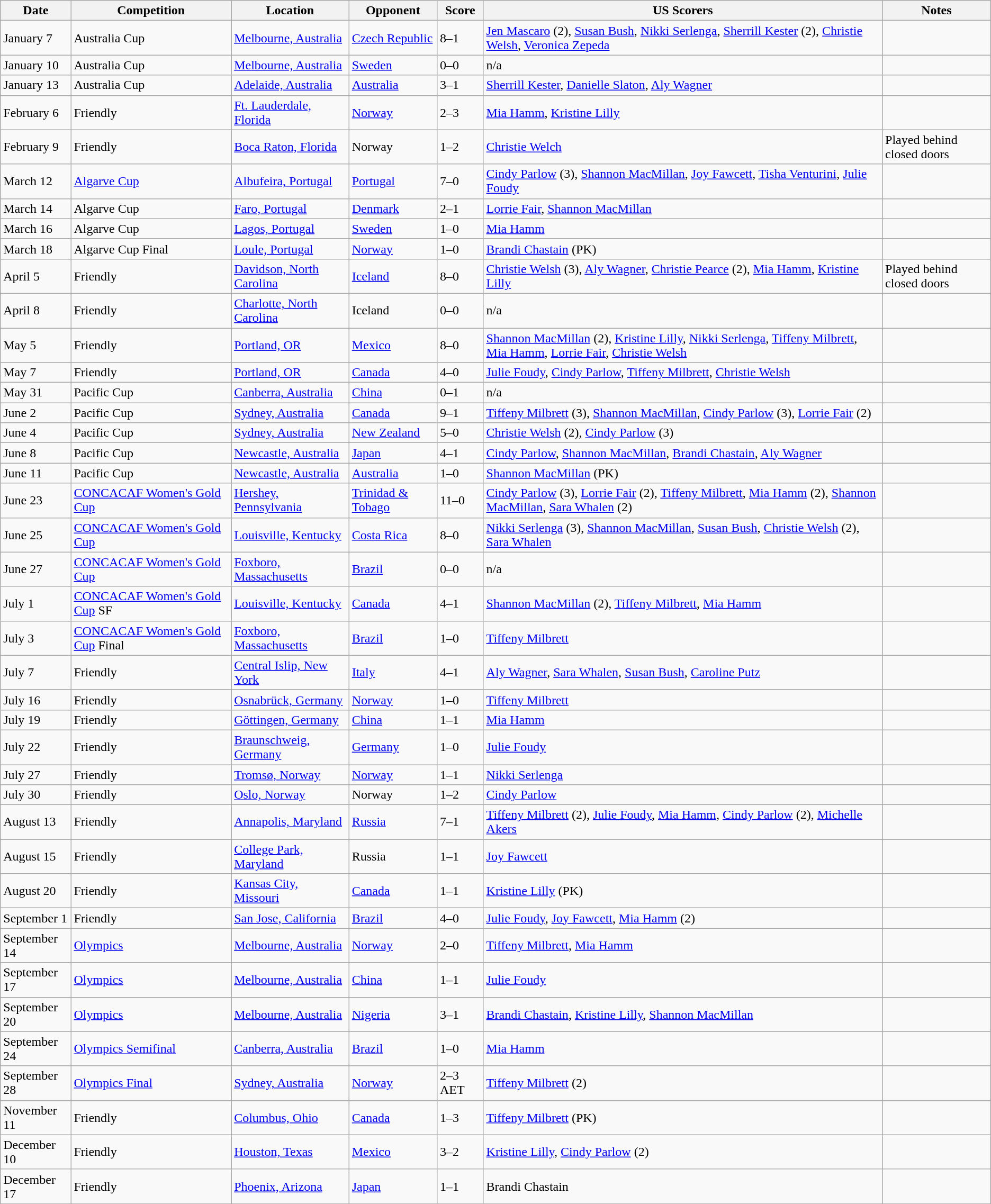<table class="wikitable">
<tr>
<th>Date</th>
<th>Competition</th>
<th>Location</th>
<th>Opponent</th>
<th>Score</th>
<th>US Scorers</th>
<th>Notes</th>
</tr>
<tr>
<td>January 7</td>
<td>Australia Cup</td>
<td><a href='#'>Melbourne, Australia</a></td>
<td><a href='#'>Czech Republic</a></td>
<td>8–1</td>
<td><a href='#'>Jen Mascaro</a> (2), <a href='#'>Susan Bush</a>, <a href='#'>Nikki Serlenga</a>, <a href='#'>Sherrill Kester</a> (2), <a href='#'>Christie Welsh</a>, <a href='#'>Veronica Zepeda</a></td>
<td></td>
</tr>
<tr>
<td>January 10</td>
<td>Australia Cup</td>
<td><a href='#'>Melbourne, Australia</a></td>
<td><a href='#'>Sweden</a></td>
<td>0–0</td>
<td>n/a</td>
<td></td>
</tr>
<tr>
<td>January 13</td>
<td>Australia Cup</td>
<td><a href='#'>Adelaide, Australia</a></td>
<td><a href='#'>Australia</a></td>
<td>3–1</td>
<td><a href='#'>Sherrill Kester</a>, <a href='#'>Danielle Slaton</a>, <a href='#'>Aly Wagner</a></td>
<td></td>
</tr>
<tr>
<td>February 6</td>
<td>Friendly</td>
<td><a href='#'>Ft. Lauderdale, Florida</a></td>
<td><a href='#'>Norway</a></td>
<td>2–3</td>
<td><a href='#'>Mia Hamm</a>, <a href='#'>Kristine Lilly</a></td>
<td></td>
</tr>
<tr>
<td>February 9</td>
<td>Friendly</td>
<td><a href='#'>Boca Raton, Florida</a></td>
<td>Norway</td>
<td>1–2</td>
<td><a href='#'>Christie Welch</a></td>
<td>Played behind closed doors</td>
</tr>
<tr>
<td>March 12</td>
<td><a href='#'>Algarve Cup</a></td>
<td><a href='#'>Albufeira, Portugal</a></td>
<td><a href='#'>Portugal</a></td>
<td>7–0</td>
<td><a href='#'>Cindy Parlow</a> (3), <a href='#'>Shannon MacMillan</a>, <a href='#'>Joy Fawcett</a>, <a href='#'>Tisha Venturini</a>, <a href='#'>Julie Foudy</a></td>
<td></td>
</tr>
<tr>
<td>March 14</td>
<td>Algarve Cup</td>
<td><a href='#'>Faro, Portugal</a></td>
<td><a href='#'>Denmark</a></td>
<td>2–1</td>
<td><a href='#'>Lorrie Fair</a>, <a href='#'>Shannon MacMillan</a></td>
<td></td>
</tr>
<tr>
<td>March 16</td>
<td>Algarve Cup</td>
<td><a href='#'>Lagos, Portugal</a></td>
<td><a href='#'>Sweden</a></td>
<td>1–0</td>
<td><a href='#'>Mia Hamm</a></td>
<td></td>
</tr>
<tr>
<td>March 18</td>
<td>Algarve Cup Final</td>
<td><a href='#'>Loule, Portugal</a></td>
<td><a href='#'>Norway</a></td>
<td>1–0</td>
<td><a href='#'>Brandi Chastain</a> (PK)</td>
<td></td>
</tr>
<tr>
<td>April 5</td>
<td>Friendly</td>
<td><a href='#'>Davidson, North Carolina</a></td>
<td><a href='#'>Iceland</a></td>
<td>8–0</td>
<td><a href='#'>Christie Welsh</a> (3), <a href='#'>Aly Wagner</a>, <a href='#'>Christie Pearce</a> (2), <a href='#'>Mia Hamm</a>, <a href='#'>Kristine Lilly</a></td>
<td>Played behind closed doors</td>
</tr>
<tr>
<td>April 8</td>
<td>Friendly</td>
<td><a href='#'>Charlotte, North Carolina</a></td>
<td>Iceland</td>
<td>0–0</td>
<td>n/a</td>
<td></td>
</tr>
<tr>
<td>May 5</td>
<td>Friendly</td>
<td><a href='#'>Portland, OR</a></td>
<td><a href='#'>Mexico</a></td>
<td>8–0</td>
<td><a href='#'>Shannon MacMillan</a> (2), <a href='#'>Kristine Lilly</a>, <a href='#'>Nikki Serlenga</a>, <a href='#'>Tiffeny Milbrett</a>, <a href='#'>Mia Hamm</a>, <a href='#'>Lorrie Fair</a>, <a href='#'>Christie Welsh</a></td>
<td></td>
</tr>
<tr>
<td>May 7</td>
<td>Friendly</td>
<td><a href='#'>Portland, OR</a></td>
<td><a href='#'>Canada</a></td>
<td>4–0</td>
<td><a href='#'>Julie Foudy</a>, <a href='#'>Cindy Parlow</a>, <a href='#'>Tiffeny Milbrett</a>, <a href='#'>Christie Welsh</a></td>
<td></td>
</tr>
<tr>
<td>May 31</td>
<td>Pacific Cup</td>
<td><a href='#'>Canberra, Australia</a></td>
<td><a href='#'>China</a></td>
<td>0–1</td>
<td>n/a</td>
<td></td>
</tr>
<tr>
<td>June 2</td>
<td>Pacific Cup</td>
<td><a href='#'>Sydney, Australia</a></td>
<td><a href='#'>Canada</a></td>
<td>9–1</td>
<td><a href='#'>Tiffeny Milbrett</a> (3), <a href='#'>Shannon MacMillan</a>, <a href='#'>Cindy Parlow</a> (3), <a href='#'>Lorrie Fair</a> (2)</td>
<td></td>
</tr>
<tr>
<td>June 4</td>
<td>Pacific Cup</td>
<td><a href='#'>Sydney, Australia</a></td>
<td><a href='#'>New Zealand</a></td>
<td>5–0</td>
<td><a href='#'>Christie Welsh</a> (2), <a href='#'>Cindy Parlow</a> (3)</td>
<td></td>
</tr>
<tr>
<td>June 8</td>
<td>Pacific Cup</td>
<td><a href='#'>Newcastle, Australia</a></td>
<td><a href='#'>Japan</a></td>
<td>4–1</td>
<td><a href='#'>Cindy Parlow</a>, <a href='#'>Shannon MacMillan</a>, <a href='#'>Brandi Chastain</a>, <a href='#'>Aly Wagner</a></td>
<td></td>
</tr>
<tr>
<td>June 11</td>
<td>Pacific Cup</td>
<td><a href='#'>Newcastle, Australia</a></td>
<td><a href='#'>Australia</a></td>
<td>1–0</td>
<td><a href='#'>Shannon MacMillan</a> (PK)</td>
<td></td>
</tr>
<tr>
<td>June 23</td>
<td><a href='#'>CONCACAF Women's Gold Cup</a></td>
<td><a href='#'>Hershey, Pennsylvania</a></td>
<td><a href='#'>Trinidad & Tobago</a></td>
<td>11–0</td>
<td><a href='#'>Cindy Parlow</a> (3), <a href='#'>Lorrie Fair</a> (2), <a href='#'>Tiffeny Milbrett</a>, <a href='#'>Mia Hamm</a> (2), <a href='#'>Shannon MacMillan</a>, <a href='#'>Sara Whalen</a> (2)</td>
<td></td>
</tr>
<tr>
<td>June 25</td>
<td><a href='#'>CONCACAF Women's Gold Cup</a></td>
<td><a href='#'>Louisville, Kentucky</a></td>
<td><a href='#'>Costa Rica</a></td>
<td>8–0</td>
<td><a href='#'>Nikki Serlenga</a> (3), <a href='#'>Shannon MacMillan</a>, <a href='#'>Susan Bush</a>, <a href='#'>Christie Welsh</a> (2), <a href='#'>Sara Whalen</a></td>
<td></td>
</tr>
<tr>
<td>June 27</td>
<td><a href='#'>CONCACAF Women's Gold Cup</a></td>
<td><a href='#'>Foxboro, Massachusetts</a></td>
<td><a href='#'>Brazil</a></td>
<td>0–0</td>
<td>n/a</td>
<td></td>
</tr>
<tr>
<td>July 1</td>
<td><a href='#'>CONCACAF Women's Gold Cup</a> SF</td>
<td><a href='#'>Louisville, Kentucky</a></td>
<td><a href='#'>Canada</a></td>
<td>4–1</td>
<td><a href='#'>Shannon MacMillan</a> (2), <a href='#'>Tiffeny Milbrett</a>, <a href='#'>Mia Hamm</a></td>
<td></td>
</tr>
<tr>
<td>July 3</td>
<td><a href='#'>CONCACAF Women's Gold Cup</a> Final</td>
<td><a href='#'>Foxboro, Massachusetts</a></td>
<td><a href='#'>Brazil</a></td>
<td>1–0</td>
<td><a href='#'>Tiffeny Milbrett</a></td>
<td></td>
</tr>
<tr>
<td>July 7</td>
<td>Friendly</td>
<td><a href='#'>Central Islip, New York</a></td>
<td><a href='#'>Italy</a></td>
<td>4–1</td>
<td><a href='#'>Aly Wagner</a>, <a href='#'>Sara Whalen</a>, <a href='#'>Susan Bush</a>, <a href='#'>Caroline Putz</a></td>
<td></td>
</tr>
<tr>
<td>July 16</td>
<td>Friendly</td>
<td><a href='#'>Osnabrück, Germany</a></td>
<td><a href='#'>Norway</a></td>
<td>1–0</td>
<td><a href='#'>Tiffeny Milbrett</a></td>
<td></td>
</tr>
<tr>
<td>July 19</td>
<td>Friendly</td>
<td><a href='#'>Göttingen, Germany</a></td>
<td><a href='#'>China</a></td>
<td>1–1</td>
<td><a href='#'>Mia Hamm</a></td>
<td></td>
</tr>
<tr>
<td>July 22</td>
<td>Friendly</td>
<td><a href='#'>Braunschweig, Germany</a></td>
<td><a href='#'>Germany</a></td>
<td>1–0</td>
<td><a href='#'>Julie Foudy</a></td>
<td></td>
</tr>
<tr>
<td>July 27</td>
<td>Friendly</td>
<td><a href='#'>Tromsø, Norway</a></td>
<td><a href='#'>Norway</a></td>
<td>1–1</td>
<td><a href='#'>Nikki Serlenga</a></td>
<td></td>
</tr>
<tr>
<td>July 30</td>
<td>Friendly</td>
<td><a href='#'>Oslo, Norway</a></td>
<td>Norway</td>
<td>1–2</td>
<td><a href='#'>Cindy Parlow</a></td>
<td></td>
</tr>
<tr>
<td>August 13</td>
<td>Friendly</td>
<td><a href='#'>Annapolis, Maryland</a></td>
<td><a href='#'>Russia</a></td>
<td>7–1</td>
<td><a href='#'>Tiffeny Milbrett</a> (2), <a href='#'>Julie Foudy</a>, <a href='#'>Mia Hamm</a>, <a href='#'>Cindy Parlow</a> (2), <a href='#'>Michelle Akers</a></td>
<td></td>
</tr>
<tr>
<td>August 15</td>
<td>Friendly</td>
<td><a href='#'>College Park, Maryland</a></td>
<td>Russia</td>
<td>1–1</td>
<td><a href='#'>Joy Fawcett</a></td>
<td></td>
</tr>
<tr>
<td>August 20</td>
<td>Friendly</td>
<td><a href='#'>Kansas City, Missouri</a></td>
<td><a href='#'>Canada</a></td>
<td>1–1</td>
<td><a href='#'>Kristine Lilly</a> (PK)</td>
<td></td>
</tr>
<tr>
<td>September 1</td>
<td>Friendly</td>
<td><a href='#'>San Jose, California</a></td>
<td><a href='#'>Brazil</a></td>
<td>4–0</td>
<td><a href='#'>Julie Foudy</a>, <a href='#'>Joy Fawcett</a>, <a href='#'>Mia Hamm</a> (2)</td>
<td></td>
</tr>
<tr>
<td>September 14</td>
<td><a href='#'>Olympics</a></td>
<td><a href='#'>Melbourne, Australia</a></td>
<td><a href='#'>Norway</a></td>
<td>2–0</td>
<td><a href='#'>Tiffeny Milbrett</a>, <a href='#'>Mia Hamm</a></td>
<td></td>
</tr>
<tr>
<td>September 17</td>
<td><a href='#'>Olympics</a></td>
<td><a href='#'>Melbourne, Australia</a></td>
<td><a href='#'>China</a></td>
<td>1–1</td>
<td><a href='#'>Julie Foudy</a></td>
<td></td>
</tr>
<tr>
<td>September 20</td>
<td><a href='#'>Olympics</a></td>
<td><a href='#'>Melbourne, Australia</a></td>
<td><a href='#'>Nigeria</a></td>
<td>3–1</td>
<td><a href='#'>Brandi Chastain</a>, <a href='#'>Kristine Lilly</a>, <a href='#'>Shannon MacMillan</a></td>
<td></td>
</tr>
<tr>
<td>September 24</td>
<td><a href='#'>Olympics Semifinal</a></td>
<td><a href='#'>Canberra, Australia</a></td>
<td><a href='#'>Brazil</a></td>
<td>1–0</td>
<td><a href='#'>Mia Hamm</a></td>
<td></td>
</tr>
<tr>
<td>September 28</td>
<td><a href='#'>Olympics Final</a></td>
<td><a href='#'>Sydney, Australia</a></td>
<td><a href='#'>Norway</a></td>
<td>2–3 AET</td>
<td><a href='#'>Tiffeny Milbrett</a> (2)</td>
<td></td>
</tr>
<tr>
<td>November 11</td>
<td>Friendly</td>
<td><a href='#'>Columbus, Ohio</a></td>
<td><a href='#'>Canada</a></td>
<td>1–3</td>
<td><a href='#'>Tiffeny Milbrett</a> (PK)</td>
<td></td>
</tr>
<tr>
<td>December 10</td>
<td>Friendly</td>
<td><a href='#'>Houston, Texas</a></td>
<td><a href='#'>Mexico</a></td>
<td>3–2</td>
<td><a href='#'>Kristine Lilly</a>, <a href='#'>Cindy Parlow</a> (2)</td>
<td></td>
</tr>
<tr>
<td>December 17</td>
<td>Friendly</td>
<td><a href='#'>Phoenix, Arizona</a></td>
<td><a href='#'>Japan</a></td>
<td>1–1</td>
<td>Brandi Chastain</td>
<td></td>
</tr>
</table>
